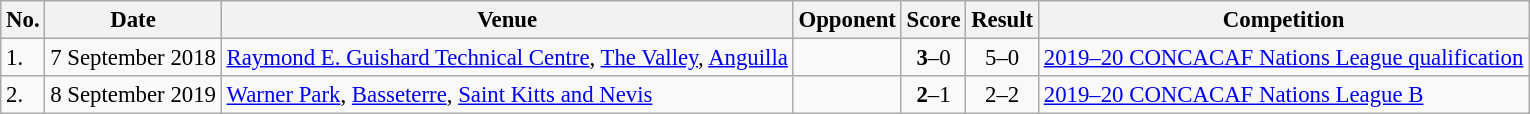<table class="wikitable" style="font-size:95%">
<tr>
<th>No.</th>
<th>Date</th>
<th>Venue</th>
<th>Opponent</th>
<th>Score</th>
<th>Result</th>
<th>Competition</th>
</tr>
<tr>
<td>1.</td>
<td>7 September 2018</td>
<td><a href='#'>Raymond E. Guishard Technical Centre</a>, <a href='#'>The Valley</a>, <a href='#'>Anguilla</a></td>
<td></td>
<td align=center><strong>3</strong>–0</td>
<td align=center>5–0</td>
<td><a href='#'>2019–20 CONCACAF Nations League qualification</a></td>
</tr>
<tr>
<td>2.</td>
<td>8 September 2019</td>
<td><a href='#'>Warner Park</a>, <a href='#'>Basseterre</a>, <a href='#'>Saint Kitts and Nevis</a></td>
<td></td>
<td align=center><strong>2</strong>–1</td>
<td align=center>2–2</td>
<td><a href='#'>2019–20 CONCACAF Nations League B</a></td>
</tr>
</table>
